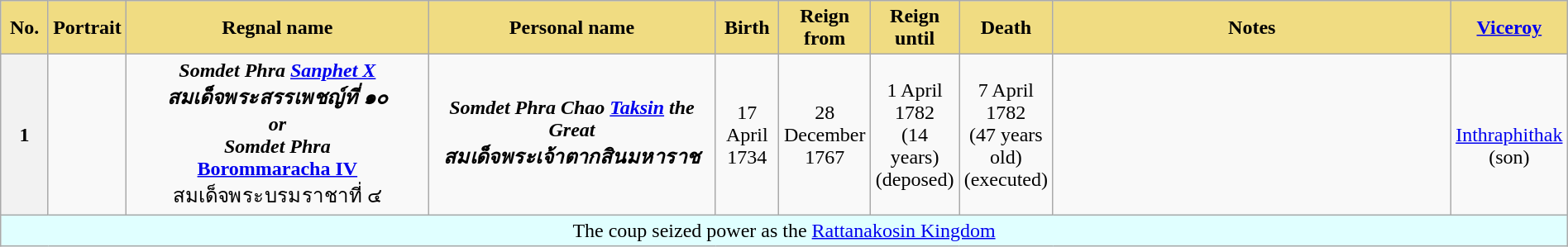<table width=100% class="wikitable">
<tr>
<th style="background-color:#F0DC82" width=3%>No.</th>
<th style="background-color:#F0DC82" width=1%>Portrait</th>
<th style="background-color:#F0DC82" width=19%>Regnal name</th>
<th style="background-color:#F0DC82" width=18%>Personal name</th>
<th style="background-color:#F0DC82" width=4%>Birth</th>
<th style="background-color:#F0DC82" width=4%>Reign from</th>
<th style="background-color:#F0DC82" width=4%>Reign until</th>
<th style="background-color:#F0DC82" width=4%>Death</th>
<th style="background-color:#F0DC82" width=25%>Notes</th>
<th style="background-color:#F0DC82" width=1%><a href='#'>Viceroy</a></th>
</tr>
<tr>
<th align="center">1</th>
<td align="center"></td>
<td align="center"><strong><em>Somdet Phra<em> <a href='#'>Sanphet X</a><strong><br>สมเด็จพระสรรเพชญ์ที่ ๑๐<br>or<br></em></strong>Somdet Phra</em><br><a href='#'>Borommaracha IV</a></strong><br>สมเด็จพระบรมราชาที่ ๔</td>
<td align="center"><strong><em>Somdet Phra Chao<em> <a href='#'>Taksin</a><strong> </em>the Great<em><br>สมเด็จพระเจ้าตากสินมหาราช</td>
<td align="center">17 April 1734</td>
<td align="center">28 December 1767</td>
<td align="center">1 April 1782<br>(14 years)<br></em>(deposed)<em><br></td>
<td align="center">7 April 1782<br>(47 years old)<br></em>(executed)<em></td>
<td></td>
<td align="center"><br><a href='#'>Inthraphithak</a><br>(son)</td>
</tr>
<tr>
<td colspan="10" align="center" style="background: #E0FFFF;"></em>The coup seized power as the <a href='#'>Rattanakosin Kingdom</a><em></td>
</tr>
</table>
